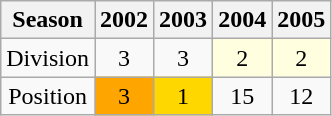<table class="wikitable" style="text-align: Center;">
<tr>
<th>Season</th>
<th>2002</th>
<th>2003</th>
<th>2004</th>
<th>2005</th>
</tr>
<tr>
<td>Division</td>
<td>3</td>
<td>3</td>
<td bgcolor=#FFFFE0>2</td>
<td bgcolor=#FFFFE0>2</td>
</tr>
<tr>
<td>Position</td>
<td bgcolor=FFA500>3</td>
<td bgcolor=FFD700>1</td>
<td>15</td>
<td>12</td>
</tr>
</table>
